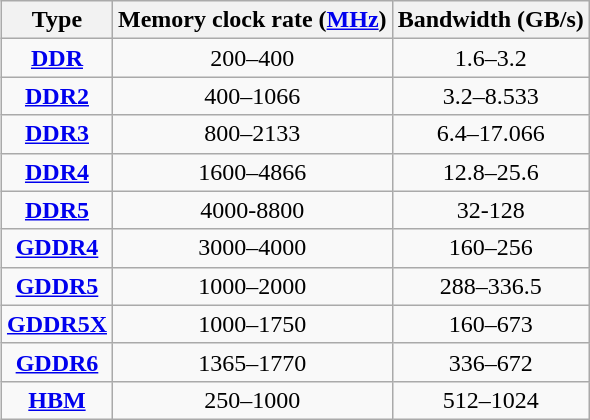<table class="wikitable" style="float:right; text-align:center;">
<tr>
<th>Type</th>
<th>Memory clock rate (<a href='#'>MHz</a>)</th>
<th>Bandwidth (GB/s)</th>
</tr>
<tr>
<td><strong><a href='#'>DDR</a></strong></td>
<td>200–400</td>
<td>1.6–3.2</td>
</tr>
<tr>
<td><strong><a href='#'>DDR2</a></strong></td>
<td>400–1066</td>
<td>3.2–8.533</td>
</tr>
<tr>
<td><strong><a href='#'>DDR3</a></strong></td>
<td>800–2133</td>
<td>6.4–17.066</td>
</tr>
<tr>
<td><a href='#'><strong>DDR4</strong></a></td>
<td>1600–4866</td>
<td>12.8–25.6</td>
</tr>
<tr>
<td><a href='#'><strong>DDR5</strong></a></td>
<td>4000-8800</td>
<td>32-128</td>
</tr>
<tr>
<td><strong><a href='#'>GDDR4</a></strong></td>
<td>3000–4000</td>
<td>160–256</td>
</tr>
<tr>
<td><strong><a href='#'>GDDR5</a></strong></td>
<td>1000–2000</td>
<td>288–336.5</td>
</tr>
<tr>
<td><strong><a href='#'>GDDR5X</a></strong></td>
<td>1000–1750</td>
<td>160–673</td>
</tr>
<tr>
<td><strong><a href='#'>GDDR6</a></strong></td>
<td>1365–1770</td>
<td>336–672</td>
</tr>
<tr>
<td><strong><a href='#'>HBM</a></strong></td>
<td>250–1000</td>
<td>512–1024</td>
</tr>
</table>
